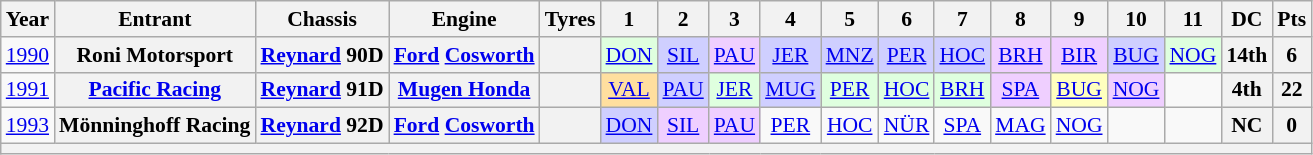<table class="wikitable" style="text-align:center; font-size:90%">
<tr>
<th>Year</th>
<th>Entrant</th>
<th>Chassis</th>
<th>Engine</th>
<th>Tyres</th>
<th>1</th>
<th>2</th>
<th>3</th>
<th>4</th>
<th>5</th>
<th>6</th>
<th>7</th>
<th>8</th>
<th>9</th>
<th>10</th>
<th>11</th>
<th>DC</th>
<th>Pts</th>
</tr>
<tr>
<td><a href='#'>1990</a></td>
<th>Roni Motorsport</th>
<th><a href='#'>Reynard</a> 90D</th>
<th><a href='#'>Ford</a> <a href='#'>Cosworth</a></th>
<th></th>
<td style="background:#DFFFDF;"><a href='#'>DON</a><br></td>
<td style="background:#CFCFFF;"><a href='#'>SIL</a><br></td>
<td style="background:#EFCFFF;"><a href='#'>PAU</a><br></td>
<td style="background:#CFCFFF;"><a href='#'>JER</a><br></td>
<td style="background:#CFCFFF;"><a href='#'>MNZ</a><br></td>
<td style="background:#CFCFFF;"><a href='#'>PER</a><br></td>
<td style="background:#CFCFFF;"><a href='#'>HOC</a><br></td>
<td style="background:#EFCFFF;"><a href='#'>BRH</a><br></td>
<td style="background:#EFCFFF;"><a href='#'>BIR</a><br></td>
<td style="background:#CFCFFF;"><a href='#'>BUG</a><br></td>
<td style="background:#DFFFDF;"><a href='#'>NOG</a><br></td>
<th>14th</th>
<th>6</th>
</tr>
<tr>
<td><a href='#'>1991</a></td>
<th><a href='#'>Pacific Racing</a></th>
<th><a href='#'>Reynard</a> 91D</th>
<th><a href='#'>Mugen Honda</a></th>
<th></th>
<td style="background:#FFDF9F;"><a href='#'>VAL</a><br></td>
<td style="background:#CFCFFF;"><a href='#'>PAU</a><br></td>
<td style="background:#DFFFDF;"><a href='#'>JER</a><br></td>
<td style="background:#CFCFFF;"><a href='#'>MUG</a><br></td>
<td style="background:#DFFFDF;"><a href='#'>PER</a><br></td>
<td style="background:#DFFFDF;"><a href='#'>HOC</a><br></td>
<td style="background:#DFFFDF;"><a href='#'>BRH</a><br></td>
<td style="background:#EFCFFF;"><a href='#'>SPA</a><br></td>
<td style="background:#FFFFBF;"><a href='#'>BUG</a><br></td>
<td style="background:#EFCFFF;"><a href='#'>NOG</a><br></td>
<td></td>
<th>4th</th>
<th>22</th>
</tr>
<tr>
<td><a href='#'>1993</a></td>
<th>Mönninghoff Racing</th>
<th><a href='#'>Reynard</a> 92D</th>
<th><a href='#'>Ford</a> <a href='#'>Cosworth</a></th>
<th></th>
<td style="background:#CFCFFF;"><a href='#'>DON</a><br></td>
<td style="background:#EFCFFF;"><a href='#'>SIL</a><br></td>
<td style="background:#EFCFFF;"><a href='#'>PAU</a><br></td>
<td><a href='#'>PER</a></td>
<td><a href='#'>HOC</a></td>
<td><a href='#'>NÜR</a></td>
<td><a href='#'>SPA</a></td>
<td><a href='#'>MAG</a></td>
<td><a href='#'>NOG</a></td>
<td></td>
<td></td>
<th>NC</th>
<th>0</th>
</tr>
<tr>
<th colspan="18"></th>
</tr>
</table>
